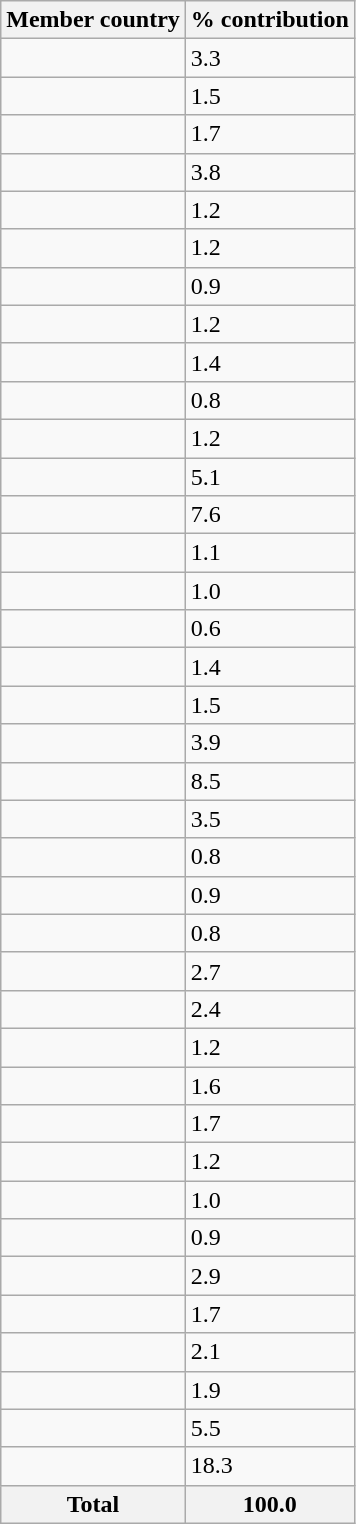<table class="wikitable sortable mw-datatable sticky-header sort-under static-row-numbers">
<tr>
<th>Member country</th>
<th>% contribution</th>
</tr>
<tr>
<td></td>
<td>3.3</td>
</tr>
<tr>
<td></td>
<td>1.5</td>
</tr>
<tr>
<td></td>
<td>1.7</td>
</tr>
<tr>
<td></td>
<td>3.8</td>
</tr>
<tr>
<td></td>
<td>1.2</td>
</tr>
<tr>
<td></td>
<td>1.2</td>
</tr>
<tr>
<td></td>
<td>0.9</td>
</tr>
<tr>
<td></td>
<td>1.2</td>
</tr>
<tr>
<td></td>
<td>1.4</td>
</tr>
<tr>
<td></td>
<td>0.8</td>
</tr>
<tr>
<td></td>
<td>1.2</td>
</tr>
<tr>
<td></td>
<td>5.1</td>
</tr>
<tr>
<td></td>
<td>7.6</td>
</tr>
<tr>
<td></td>
<td>1.1</td>
</tr>
<tr>
<td></td>
<td>1.0</td>
</tr>
<tr>
<td></td>
<td>0.6</td>
</tr>
<tr>
<td></td>
<td>1.4</td>
</tr>
<tr>
<td></td>
<td>1.5</td>
</tr>
<tr>
<td></td>
<td>3.9</td>
</tr>
<tr>
<td></td>
<td>8.5</td>
</tr>
<tr>
<td></td>
<td>3.5</td>
</tr>
<tr>
<td></td>
<td>0.8</td>
</tr>
<tr>
<td></td>
<td>0.9</td>
</tr>
<tr>
<td></td>
<td>0.8</td>
</tr>
<tr>
<td></td>
<td>2.7</td>
</tr>
<tr>
<td></td>
<td>2.4</td>
</tr>
<tr>
<td></td>
<td>1.2</td>
</tr>
<tr>
<td></td>
<td>1.6</td>
</tr>
<tr>
<td></td>
<td>1.7</td>
</tr>
<tr>
<td></td>
<td>1.2</td>
</tr>
<tr>
<td></td>
<td>1.0</td>
</tr>
<tr>
<td></td>
<td>0.9</td>
</tr>
<tr>
<td></td>
<td>2.9</td>
</tr>
<tr>
<td></td>
<td>1.7</td>
</tr>
<tr>
<td></td>
<td>2.1</td>
</tr>
<tr>
<td></td>
<td>1.9</td>
</tr>
<tr>
<td></td>
<td>5.5</td>
</tr>
<tr>
<td></td>
<td>18.3</td>
</tr>
<tr>
<th>Total</th>
<th>100.0</th>
</tr>
</table>
